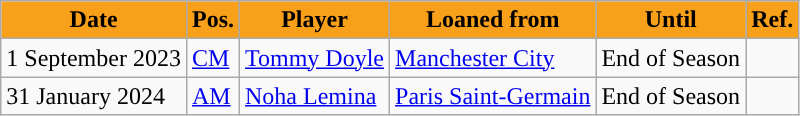<table class="wikitable plainrowheaders sortable">
<tr>
<th style="background:#F9A01B; color:#000000; ">Date</th>
<th style="background:#F9A01B; color:#000000; ">Pos.</th>
<th style="background:#F9A01B; color:#000000; ">Player</th>
<th style="background:#F9A01B; color:#000000; ">Loaned from</th>
<th style="background:#F9A01B; color:#000000; ">Until</th>
<th style="background:#F9A01B; color:#000000; ">Ref.</th>
</tr>
<tr>
<td>1 September 2023</td>
<td><a href='#'>CM</a></td>
<td> <a href='#'>Tommy Doyle</a></td>
<td> <a href='#'>Manchester City</a></td>
<td>End of Season</td>
<td></td>
</tr>
<tr>
<td>31 January 2024</td>
<td><a href='#'>AM</a></td>
<td> <a href='#'>Noha Lemina</a></td>
<td> <a href='#'>Paris Saint-Germain</a></td>
<td>End of Season</td>
<td></td>
</tr>
</table>
